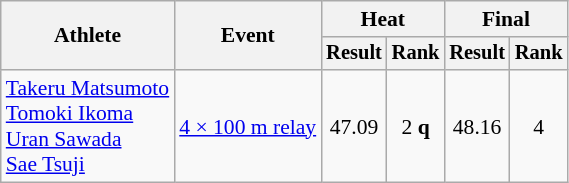<table class="wikitable" style="font-size:90%">
<tr>
<th rowspan="2">Athlete</th>
<th rowspan="2">Event</th>
<th colspan="2">Heat</th>
<th colspan="2">Final</th>
</tr>
<tr style="font-size:95%">
<th>Result</th>
<th>Rank</th>
<th>Result</th>
<th>Rank</th>
</tr>
<tr align=center>
<td align=left><a href='#'>Takeru Matsumoto</a><br><a href='#'>Tomoki Ikoma</a><br><a href='#'>Uran Sawada</a><br><a href='#'>Sae Tsuji</a></td>
<td align=left><a href='#'>4 × 100 m relay</a></td>
<td>47.09</td>
<td>2 <strong>q</strong></td>
<td>48.16</td>
<td>4</td>
</tr>
</table>
